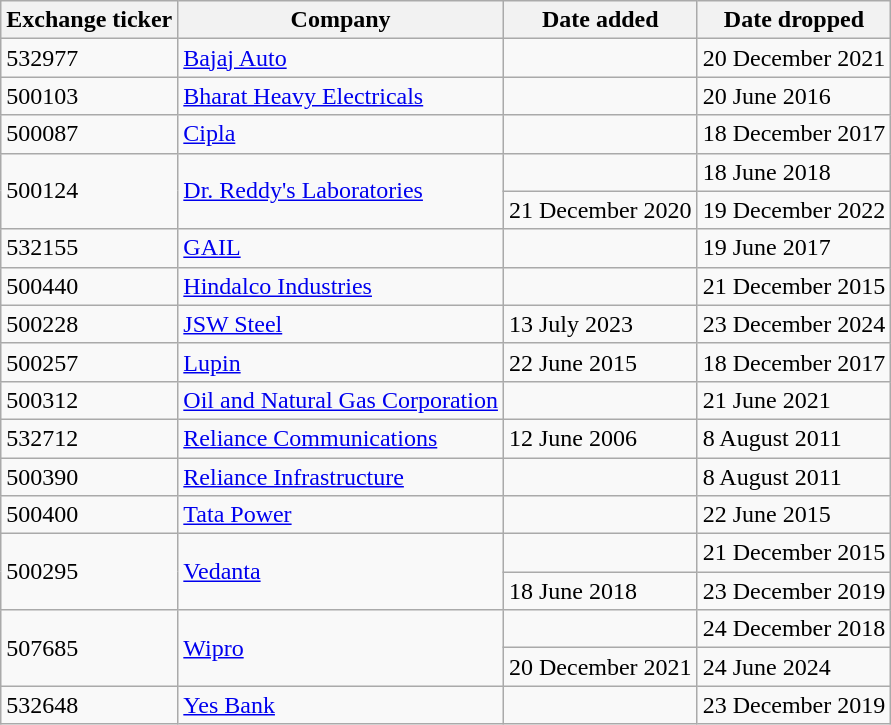<table class="wikitable sortable">
<tr>
<th>Exchange ticker</th>
<th>Company</th>
<th>Date added</th>
<th>Date dropped</th>
</tr>
<tr>
<td>532977</td>
<td><a href='#'>Bajaj Auto</a></td>
<td></td>
<td>20 December 2021</td>
</tr>
<tr>
<td>500103</td>
<td><a href='#'>Bharat Heavy Electricals</a></td>
<td></td>
<td>20 June 2016</td>
</tr>
<tr>
<td>500087</td>
<td><a href='#'>Cipla</a></td>
<td></td>
<td>18 December 2017</td>
</tr>
<tr>
<td rowspan="2">500124</td>
<td rowspan="2"><a href='#'>Dr. Reddy's Laboratories</a></td>
<td></td>
<td>18 June 2018</td>
</tr>
<tr>
<td>21 December 2020</td>
<td>19 December 2022</td>
</tr>
<tr>
<td>532155</td>
<td><a href='#'>GAIL</a></td>
<td></td>
<td>19 June 2017</td>
</tr>
<tr>
<td>500440</td>
<td><a href='#'>Hindalco Industries</a></td>
<td></td>
<td>21 December 2015</td>
</tr>
<tr>
<td>500228</td>
<td><a href='#'>JSW Steel</a></td>
<td>13 July 2023</td>
<td>23 December 2024</td>
</tr>
<tr>
<td>500257</td>
<td><a href='#'>Lupin</a></td>
<td>22 June 2015</td>
<td>18 December 2017</td>
</tr>
<tr>
<td>500312</td>
<td><a href='#'>Oil and Natural Gas Corporation</a></td>
<td></td>
<td>21 June 2021</td>
</tr>
<tr>
<td>532712</td>
<td><a href='#'>Reliance Communications</a></td>
<td>12 June 2006</td>
<td>8 August 2011</td>
</tr>
<tr>
<td>500390</td>
<td><a href='#'>Reliance Infrastructure</a></td>
<td></td>
<td>8 August 2011</td>
</tr>
<tr>
<td>500400</td>
<td><a href='#'>Tata Power</a></td>
<td></td>
<td>22 June 2015</td>
</tr>
<tr>
<td rowspan="2">500295</td>
<td rowspan="2"><a href='#'>Vedanta</a></td>
<td></td>
<td>21 December 2015</td>
</tr>
<tr>
<td>18 June 2018</td>
<td>23 December 2019</td>
</tr>
<tr>
<td rowspan="2">507685</td>
<td rowspan="2"><a href='#'>Wipro</a></td>
<td></td>
<td>24 December 2018</td>
</tr>
<tr>
<td>20 December 2021</td>
<td>24 June 2024</td>
</tr>
<tr>
<td>532648</td>
<td><a href='#'>Yes Bank</a></td>
<td></td>
<td>23 December 2019</td>
</tr>
</table>
